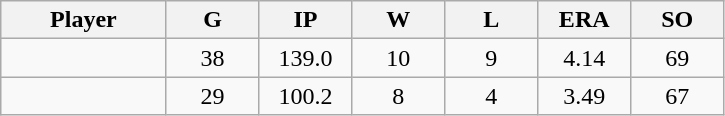<table class="wikitable sortable">
<tr>
<th bgcolor="#DDDDFF" width="16%">Player</th>
<th bgcolor="#DDDDFF" width="9%">G</th>
<th bgcolor="#DDDDFF" width="9%">IP</th>
<th bgcolor="#DDDDFF" width="9%">W</th>
<th bgcolor="#DDDDFF" width="9%">L</th>
<th bgcolor="#DDDDFF" width="9%">ERA</th>
<th bgcolor="#DDDDFF" width="9%">SO</th>
</tr>
<tr align="center">
<td></td>
<td>38</td>
<td>139.0</td>
<td>10</td>
<td>9</td>
<td>4.14</td>
<td>69</td>
</tr>
<tr align="center">
<td></td>
<td>29</td>
<td>100.2</td>
<td>8</td>
<td>4</td>
<td>3.49</td>
<td>67</td>
</tr>
</table>
